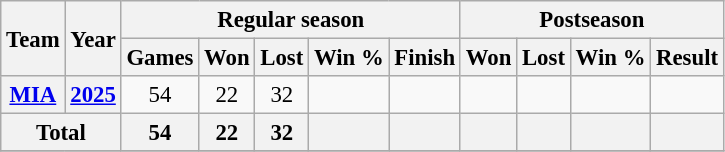<table class="wikitable" style="font-size: 95%; text-align:center;">
<tr>
<th rowspan="2">Team</th>
<th rowspan="2">Year</th>
<th colspan="5">Regular season</th>
<th colspan="4">Postseason</th>
</tr>
<tr>
<th>Games</th>
<th>Won</th>
<th>Lost</th>
<th>Win %</th>
<th>Finish</th>
<th>Won</th>
<th>Lost</th>
<th>Win %</th>
<th>Result</th>
</tr>
<tr>
<th><a href='#'>MIA</a></th>
<th><a href='#'>2025</a></th>
<td>54</td>
<td>22</td>
<td>32</td>
<td></td>
<td></td>
<td></td>
<td></td>
<td></td>
<td></td>
</tr>
<tr>
<th colspan="2">Total</th>
<th>54</th>
<th>22</th>
<th>32</th>
<th></th>
<th></th>
<th></th>
<th></th>
<th></th>
<th></th>
</tr>
<tr>
</tr>
</table>
